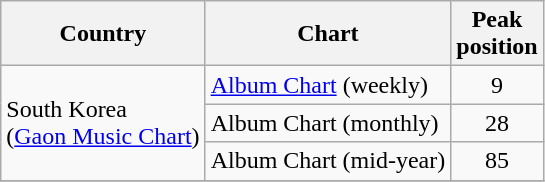<table class="wikitable">
<tr>
<th>Country</th>
<th>Chart</th>
<th>Peak<br>position</th>
</tr>
<tr>
<td rowspan="3">South Korea <br>(<a href='#'>Gaon Music Chart</a>)</td>
<td><a href='#'>Album Chart</a> (weekly)</td>
<td align="center">9</td>
</tr>
<tr>
<td>Album Chart (monthly)</td>
<td align="center">28</td>
</tr>
<tr>
<td>Album Chart (mid-year)</td>
<td align="center">85</td>
</tr>
<tr>
</tr>
</table>
